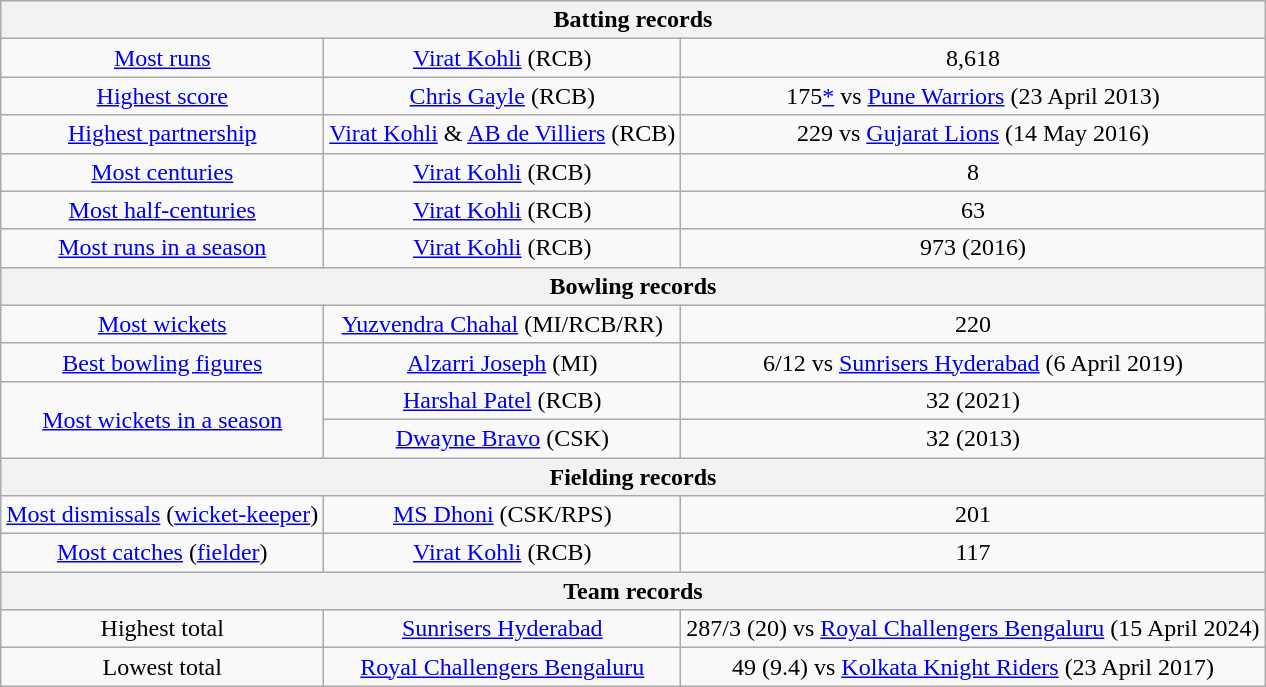<table class="wikitable" style="text-align:center;">
<tr>
<th colspan="3">Batting records</th>
</tr>
<tr>
<td><a href='#'>Most runs</a></td>
<td><a href='#'>Virat Kohli</a> (RCB)</td>
<td>8,618</td>
</tr>
<tr>
<td><a href='#'>Highest score</a></td>
<td><a href='#'>Chris Gayle</a> (RCB)</td>
<td>175<a href='#'>*</a> vs <a href='#'>Pune Warriors</a> (23 April 2013)</td>
</tr>
<tr>
<td><a href='#'>Highest partnership</a></td>
<td><a href='#'>Virat Kohli</a> & <a href='#'>AB de Villiers</a> (RCB)</td>
<td>229 vs <a href='#'>Gujarat Lions</a> (14 May 2016)</td>
</tr>
<tr>
<td><a href='#'>Most centuries</a></td>
<td><a href='#'>Virat Kohli</a> (RCB)</td>
<td>8</td>
</tr>
<tr>
<td><a href='#'>Most half-centuries</a></td>
<td><a href='#'>Virat Kohli</a> (RCB)</td>
<td>63</td>
</tr>
<tr>
<td><a href='#'>Most runs in a season</a></td>
<td><a href='#'>Virat Kohli</a> (RCB)</td>
<td>973 (2016)</td>
</tr>
<tr>
<th colspan="3">Bowling records</th>
</tr>
<tr>
<td><a href='#'>Most wickets</a></td>
<td><a href='#'>Yuzvendra Chahal</a> (MI/RCB/RR)</td>
<td>220</td>
</tr>
<tr>
<td><a href='#'>Best bowling figures</a></td>
<td><a href='#'>Alzarri Joseph</a> (MI)</td>
<td>6/12 vs <a href='#'>Sunrisers Hyderabad</a> (6 April 2019)</td>
</tr>
<tr>
<td rowspan=2><a href='#'>Most wickets in a season</a></td>
<td><a href='#'>Harshal Patel</a> (RCB)</td>
<td>32 (2021)</td>
</tr>
<tr>
<td><a href='#'>Dwayne Bravo</a> (CSK)</td>
<td>32 (2013)</td>
</tr>
<tr>
<th colspan="3">Fielding records</th>
</tr>
<tr>
<td><a href='#'>Most dismissals</a> (<a href='#'>wicket-keeper</a>)</td>
<td><a href='#'>MS Dhoni</a> (CSK/RPS)</td>
<td>201</td>
</tr>
<tr>
<td><a href='#'>Most catches</a> (<a href='#'>fielder</a>)</td>
<td><a href='#'>Virat Kohli</a> (RCB)</td>
<td>117</td>
</tr>
<tr>
<th colspan="3">Team records</th>
</tr>
<tr>
<td>Highest total</td>
<td><a href='#'>Sunrisers Hyderabad</a></td>
<td>287/3 (20) vs <a href='#'>Royal Challengers Bengaluru</a> (15 April 2024)</td>
</tr>
<tr>
<td>Lowest total</td>
<td><a href='#'>Royal Challengers Bengaluru</a></td>
<td>49 (9.4) vs <a href='#'>Kolkata Knight Riders</a> (23 April 2017)</td>
</tr>
</table>
